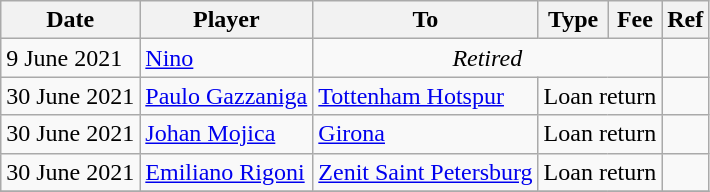<table class="wikitable">
<tr>
<th>Date</th>
<th>Player</th>
<th>To</th>
<th>Type</th>
<th>Fee</th>
<th>Ref</th>
</tr>
<tr>
<td>9 June 2021</td>
<td> <a href='#'>Nino</a></td>
<td colspan=3 align=center><em>Retired</em></td>
<td align=center></td>
</tr>
<tr>
<td>30 June 2021</td>
<td> <a href='#'>Paulo Gazzaniga</a></td>
<td> <a href='#'>Tottenham Hotspur</a></td>
<td align=center colspan=2>Loan return</td>
<td align=center></td>
</tr>
<tr>
<td>30 June 2021</td>
<td> <a href='#'>Johan Mojica</a></td>
<td><a href='#'>Girona</a></td>
<td align=center colspan=2>Loan return</td>
<td align=center></td>
</tr>
<tr>
<td>30 June 2021</td>
<td> <a href='#'>Emiliano Rigoni</a></td>
<td> <a href='#'>Zenit Saint Petersburg</a></td>
<td align=center colspan=2>Loan return</td>
<td align=center></td>
</tr>
<tr>
</tr>
</table>
